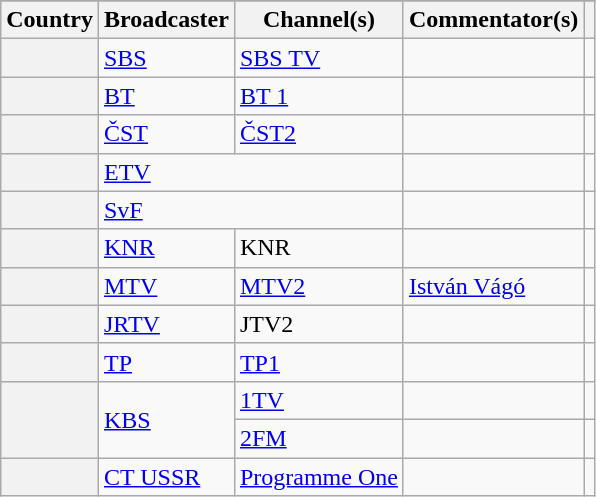<table class="wikitable plainrowheaders">
<tr>
</tr>
<tr>
<th scope="col">Country</th>
<th scope="col">Broadcaster</th>
<th scope="col">Channel(s)</th>
<th scope="col">Commentator(s)</th>
<th scope="col"></th>
</tr>
<tr>
<th scope="row"></th>
<td><a href='#'>SBS</a></td>
<td><a href='#'>SBS TV</a></td>
<td></td>
<td style="text-align:center"></td>
</tr>
<tr>
<th scope="row"></th>
<td><a href='#'>BT</a></td>
<td><a href='#'>BT 1</a></td>
<td></td>
<td style="text-align:center"></td>
</tr>
<tr>
<th scope="row"></th>
<td><a href='#'>ČST</a></td>
<td><a href='#'>ČST2</a></td>
<td></td>
<td style="text-align:center"></td>
</tr>
<tr>
<th scope="row"></th>
<td colspan="2"><a href='#'>ETV</a></td>
<td></td>
<td style="text-align:center"></td>
</tr>
<tr>
<th scope="row"></th>
<td colspan="2"><a href='#'>SvF</a></td>
<td></td>
<td style="text-align:center"></td>
</tr>
<tr>
<th scope="row"></th>
<td><a href='#'>KNR</a></td>
<td>KNR</td>
<td></td>
<td style="text-align:center"></td>
</tr>
<tr>
<th scope="row"></th>
<td><a href='#'>MTV</a></td>
<td><a href='#'>MTV2</a></td>
<td><a href='#'>István Vágó</a></td>
<td style="text-align:center"></td>
</tr>
<tr>
<th scope="row"></th>
<td><a href='#'>JRTV</a></td>
<td>JTV2</td>
<td></td>
<td style="text-align:center"></td>
</tr>
<tr>
<th scope="row"></th>
<td><a href='#'>TP</a></td>
<td><a href='#'>TP1</a></td>
<td></td>
<td style="text-align:center"></td>
</tr>
<tr>
<th scope="rowgroup" rowspan="2"></th>
<td rowspan="2"><a href='#'>KBS</a></td>
<td><a href='#'>1TV</a></td>
<td></td>
<td style="text-align:center"></td>
</tr>
<tr>
<td><a href='#'>2FM</a></td>
<td></td>
<td style="text-align:center"></td>
</tr>
<tr>
<th scope="row"></th>
<td><a href='#'>CT USSR</a></td>
<td><a href='#'>Programme One</a></td>
<td></td>
<td style="text-align:center"></td>
</tr>
</table>
